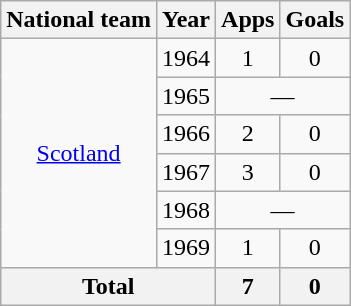<table class="wikitable" style="font-size:100%; text-align: center">
<tr>
<th>National team</th>
<th>Year</th>
<th>Apps</th>
<th>Goals</th>
</tr>
<tr>
<td rowspan="6"><a href='#'>Scotland</a></td>
<td>1964</td>
<td>1</td>
<td>0</td>
</tr>
<tr>
<td>1965</td>
<td colspan=2>—</td>
</tr>
<tr>
<td>1966</td>
<td>2</td>
<td>0</td>
</tr>
<tr>
<td>1967</td>
<td>3</td>
<td>0</td>
</tr>
<tr>
<td>1968</td>
<td colspan=2>—</td>
</tr>
<tr>
<td>1969</td>
<td>1</td>
<td>0</td>
</tr>
<tr>
<th colspan=2>Total</th>
<th>7</th>
<th>0</th>
</tr>
</table>
